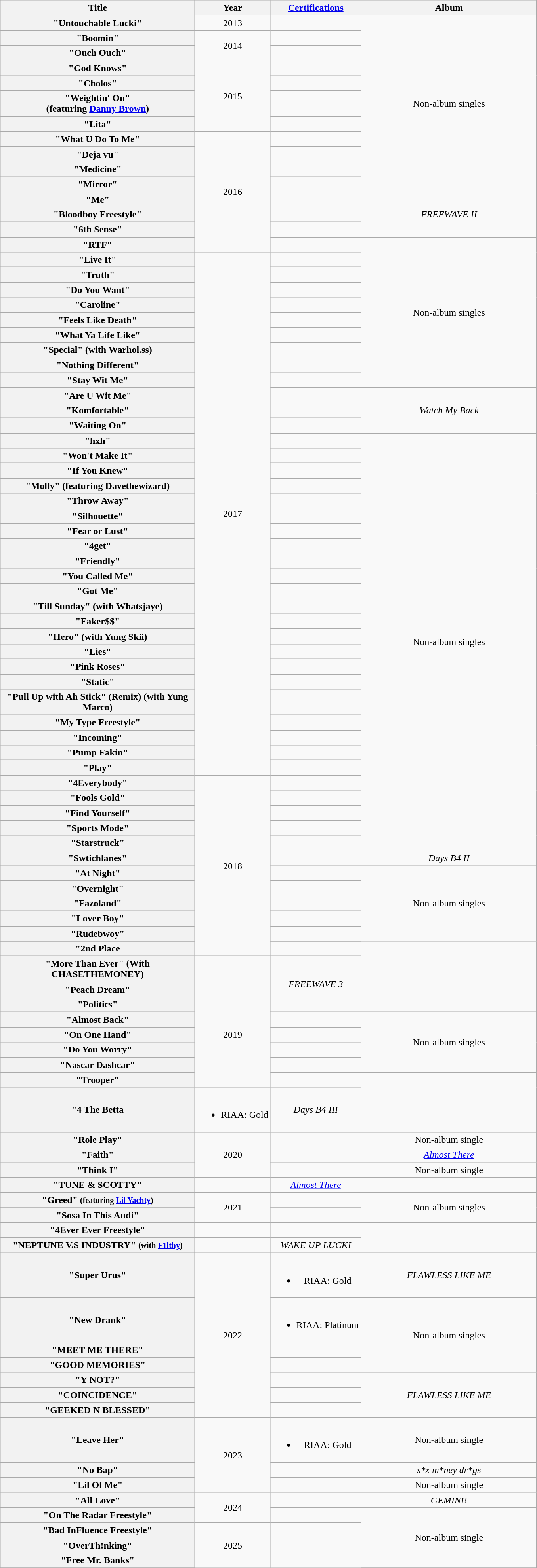<table class="wikitable plainrowheaders" style="text-align:center;" border="1">
<tr>
<th scope="col" style="width:20em;">Title</th>
<th scope="col">Year</th>
<th><a href='#'>Certifications</a></th>
<th scope="col" style="width:18em;">Album</th>
</tr>
<tr>
<th scope="row">"Untouchable Lucki"</th>
<td>2013</td>
<td></td>
<td rowspan="11">Non-album singles</td>
</tr>
<tr>
<th scope="row">"Boomin"</th>
<td rowspan="2">2014</td>
<td></td>
</tr>
<tr>
<th scope="row">"Ouch Ouch"</th>
<td></td>
</tr>
<tr>
<th scope="row">"God Knows"</th>
<td rowspan="4">2015</td>
<td></td>
</tr>
<tr>
<th scope="row">"Cholos"</th>
<td></td>
</tr>
<tr>
<th scope="row">"Weightin' On" <br><span>(featuring <a href='#'>Danny Brown</a>)</span></th>
<td></td>
</tr>
<tr>
<th scope="row">"Lita"</th>
<td></td>
</tr>
<tr>
<th scope="row">"What U Do To Me"</th>
<td rowspan="8">2016</td>
<td></td>
</tr>
<tr>
<th scope="row">"Deja vu"</th>
<td></td>
</tr>
<tr>
<th scope="row">"Medicine"</th>
<td></td>
</tr>
<tr>
<th scope="row">"Mirror"</th>
<td></td>
</tr>
<tr>
<th scope="row">"Me"</th>
<td></td>
<td rowspan="3"><em>FREEWAVE II</em></td>
</tr>
<tr>
<th scope="row">"Bloodboy Freestyle"</th>
<td></td>
</tr>
<tr>
<th scope="row">"6th Sense"</th>
<td></td>
</tr>
<tr>
<th scope="row">"RTF"</th>
<td></td>
<td rowspan="10">Non-album singles</td>
</tr>
<tr>
<th scope="row">"Live It"</th>
<td rowspan="34">2017</td>
<td></td>
</tr>
<tr>
<th scope="row">"Truth"</th>
<td></td>
</tr>
<tr>
<th scope="row">"Do You Want"</th>
<td></td>
</tr>
<tr>
<th scope="row">"Caroline"</th>
<td></td>
</tr>
<tr>
<th scope="row">"Feels Like Death"</th>
<td></td>
</tr>
<tr>
<th scope="row">"What Ya Life Like"</th>
<td></td>
</tr>
<tr>
<th scope="row">"Special" <span>(with Warhol.ss)</span></th>
<td></td>
</tr>
<tr>
<th scope="row">"Nothing Different"</th>
<td></td>
</tr>
<tr>
<th scope="row">"Stay Wit Me"</th>
<td></td>
</tr>
<tr>
<th scope="row">"Are U Wit Me"</th>
<td></td>
<td rowspan="3"><em>Watch My Back</em></td>
</tr>
<tr>
<th scope="row">"Komfortable"</th>
<td></td>
</tr>
<tr>
<th scope="row">"Waiting On"</th>
<td></td>
</tr>
<tr>
<th scope="row">"hxh"</th>
<td></td>
<td rowspan="27">Non-album singles</td>
</tr>
<tr>
<th scope="row">"Won't Make It"</th>
<td></td>
</tr>
<tr>
<th scope="row">"If You Knew"</th>
<td></td>
</tr>
<tr>
<th scope="row">"Molly" <span>(featuring Davethewizard)</span></th>
<td></td>
</tr>
<tr>
<th scope="row">"Throw Away"</th>
<td></td>
</tr>
<tr>
<th scope="row">"Silhouette"</th>
<td></td>
</tr>
<tr>
<th scope="row">"Fear or Lust"</th>
<td></td>
</tr>
<tr>
<th scope="row">"4get"</th>
<td></td>
</tr>
<tr>
<th scope="row">"Friendly"</th>
<td></td>
</tr>
<tr>
<th scope="row">"You Called Me"</th>
<td></td>
</tr>
<tr>
<th scope="row">"Got Me"</th>
<td></td>
</tr>
<tr>
<th scope="row">"Till Sunday" <span>(with Whatsjaye)</span></th>
<td></td>
</tr>
<tr>
<th scope="row">"Faker$$"</th>
<td></td>
</tr>
<tr>
<th scope="row">"Hero" <span>(with Yung Skii)</span></th>
<td></td>
</tr>
<tr>
<th scope="row">"Lies"</th>
<td></td>
</tr>
<tr>
<th scope="row">"Pink Roses"</th>
<td></td>
</tr>
<tr>
<th scope="row">"Static"</th>
<td></td>
</tr>
<tr>
<th scope="row">"Pull Up with Ah Stick" (Remix) <span>(with Yung Marco)</span></th>
<td></td>
</tr>
<tr>
<th scope="row">"My Type Freestyle"</th>
<td></td>
</tr>
<tr>
<th scope="row">"Incoming"</th>
<td></td>
</tr>
<tr>
<th scope="row">"Pump Fakin"</th>
<td></td>
</tr>
<tr>
<th scope="row">"Play"</th>
<td></td>
</tr>
<tr>
<th scope="row">"4Everybody"</th>
<td rowspan="13">2018</td>
<td></td>
</tr>
<tr>
<th scope="row">"Fools Gold"</th>
<td></td>
</tr>
<tr>
<th scope="row">"Find Yourself"</th>
<td></td>
</tr>
<tr>
<th scope="row">"Sports Mode"</th>
<td></td>
</tr>
<tr>
<th scope="row">"Starstruck"</th>
<td></td>
</tr>
<tr>
<th scope="row">"Swtichlanes"</th>
<td></td>
<td><em>Days B4 II</em></td>
</tr>
<tr>
<th scope="row">"At Night"</th>
<td></td>
<td rowspan="6">Non-album singles</td>
</tr>
<tr>
<th scope="row">"Overnight"</th>
<td></td>
</tr>
<tr>
<th scope="row">"Fazoland"</th>
<td></td>
</tr>
<tr>
<th scope="row">"Lover Boy"</th>
<td></td>
</tr>
<tr>
<th scope="row">"Rudebwoy"</th>
<td></td>
</tr>
<tr>
</tr>
<tr>
<th scope="row">"2nd Place</th>
<td></td>
</tr>
<tr>
<th scope="row">"More Than Ever" <span>(With CHASETHEMONEY)</span></th>
<td></td>
<td rowspan="3"><em>FREEWAVE 3</em></td>
</tr>
<tr>
<th scope="row">"Peach Dream"</th>
<td rowspan="8">2019</td>
<td></td>
</tr>
<tr>
<th scope="row">"Politics"</th>
<td></td>
</tr>
<tr>
<th scope="row">"Almost Back"</th>
<td></td>
<td rowspan="5">Non-album singles</td>
</tr>
<tr>
</tr>
<tr>
<th scope="row">"On One Hand"</th>
<td></td>
</tr>
<tr>
<th scope="row">"Do You Worry"</th>
<td></td>
</tr>
<tr>
<th scope="row">"Nascar Dashcar"</th>
<td></td>
</tr>
<tr>
<th scope="row">"Trooper"</th>
<td></td>
</tr>
<tr>
<th scope="row">"4 The Betta</th>
<td><br><ul><li>RIAA: Gold </li></ul></td>
<td><em>Days B4 III</em></td>
</tr>
<tr>
<th scope="row">"Role Play"</th>
<td rowspan="4">2020</td>
<td></td>
<td>Non-album single</td>
</tr>
<tr>
</tr>
<tr>
<th scope="row">"Faith"</th>
<td></td>
<td><em><a href='#'>Almost There</a></em></td>
</tr>
<tr>
<th scope="row">"Think I"</th>
<td></td>
<td>Non-album single</td>
</tr>
<tr>
<th scope="row">"TUNE & SCOTTY"</th>
<td></td>
<td><em><a href='#'>Almost There</a></em></td>
</tr>
<tr>
<th scope="row">"Greed" <small>(featuring <a href='#'>Lil Yachty</a>)</small></th>
<td rowspan="4">2021</td>
<td></td>
<td rowspan="3">Non-album singles</td>
</tr>
<tr>
</tr>
<tr>
<th scope="row">"Sosa In This Audi"</th>
<td></td>
</tr>
<tr>
</tr>
<tr>
<th scope="row">"4Ever Ever Freestyle"</th>
<td></td>
</tr>
<tr>
<th scope="row">"NEPTUNE V.S INDUSTRY" <small>(with <a href='#'>F1lthy</a>)</small></th>
<td></td>
<td><em>WAKE UP LUCKI</em></td>
</tr>
<tr>
<th scope="row">"Super Urus"</th>
<td rowspan="7">2022</td>
<td><br><ul><li>RIAA: Gold </li></ul></td>
<td><em>FLAWLESS LIKE ME</em></td>
</tr>
<tr>
<th scope="row">"New Drank"</th>
<td><br><ul><li>RIAA: Platinum </li></ul></td>
<td rowspan="3">Non-album singles</td>
</tr>
<tr>
<th scope="row">"MEET ME THERE"</th>
</tr>
<tr>
<th scope="row">"GOOD MEMORIES"</th>
<td></td>
</tr>
<tr>
<th scope="row">"Y NOT?"</th>
<td></td>
<td rowspan="3"><em>FLAWLESS LIKE ME</em></td>
</tr>
<tr>
<th scope="row">"COINCIDENCE"</th>
</tr>
<tr>
<th scope="row">"GEEKED N BLESSED"</th>
<td></td>
</tr>
<tr>
<th scope="row">"Leave Her"</th>
<td rowspan="3">2023</td>
<td><br><ul><li>RIAA: Gold </li></ul></td>
<td>Non-album single</td>
</tr>
<tr>
<th scope="row">"No Bap"</th>
<td></td>
<td><em>s*x m*ney dr*gs</em></td>
</tr>
<tr>
<th scope="row">"Lil Ol Me"</th>
<td></td>
<td>Non-album single</td>
</tr>
<tr>
<th scope="row">"All Love"</th>
<td rowspan="2">2024</td>
<td></td>
<td><em>GEMINI!</em></td>
</tr>
<tr>
<th scope="row">"On The Radar Freestyle"</th>
<td></td>
<td rowspan="4">Non-album single</td>
</tr>
<tr>
<th scope="row">"Bad InFluence Freestyle"</th>
<td rowspan="4">2025</td>
<td></td>
</tr>
<tr>
<th scope="row">"OverTh!nking"</th>
<td></td>
</tr>
<tr>
<th scope="row">"Free Mr. Banks"</th>
</tr>
<tr>
</tr>
</table>
